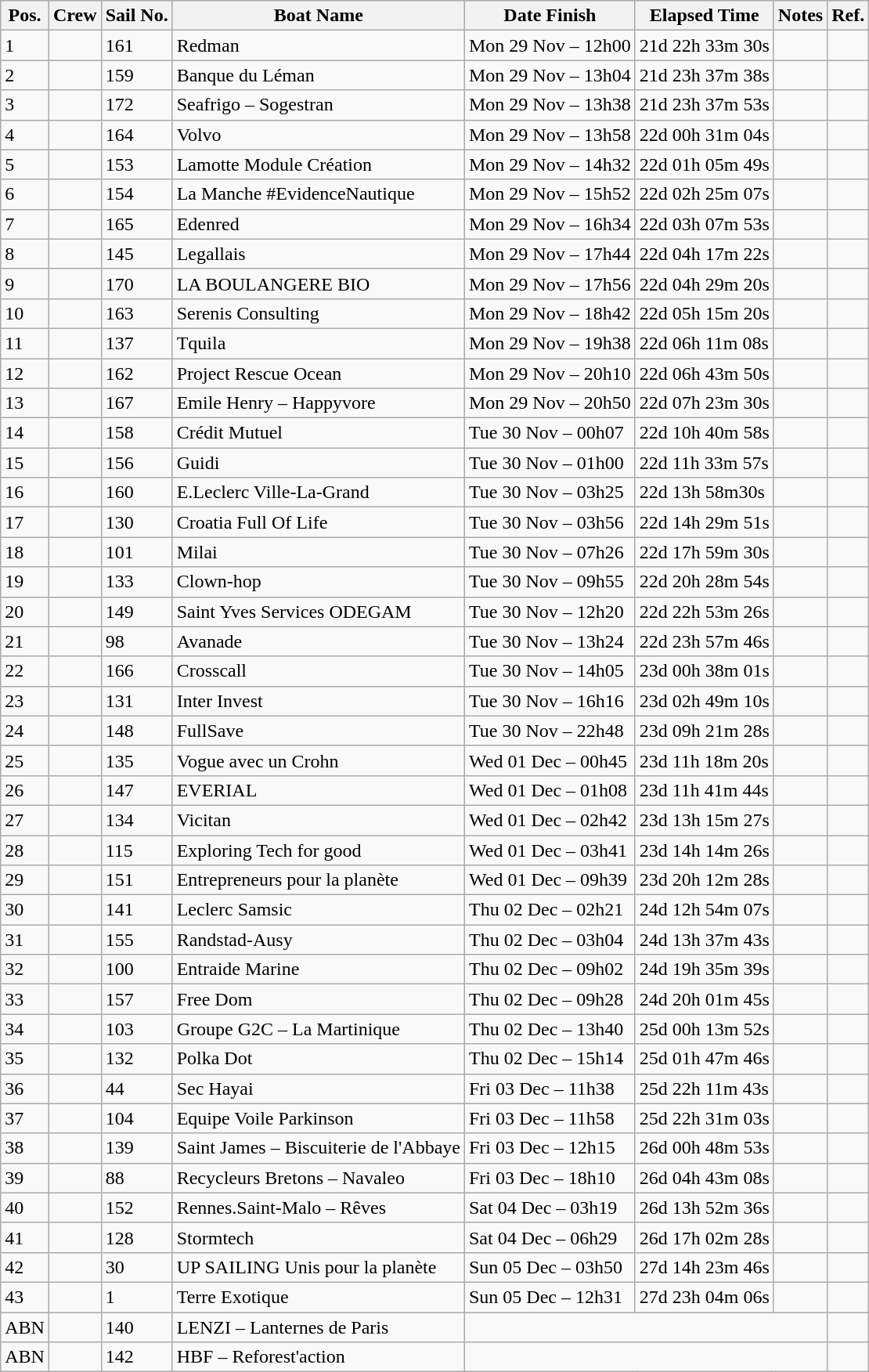<table class="wikitable sortable">
<tr>
<th>Pos.</th>
<th>Crew</th>
<th>Sail No.</th>
<th>Boat Name</th>
<th>Date Finish</th>
<th>Elapsed Time</th>
<th>Notes</th>
<th>Ref.</th>
</tr>
<tr>
<td>1</td>
<td><br></td>
<td>161</td>
<td>Redman</td>
<td>Mon 29 Nov – 12h00</td>
<td>21d 22h 33m 30s</td>
<td></td>
<td></td>
</tr>
<tr>
<td>2</td>
<td><br></td>
<td>159</td>
<td>Banque du Léman</td>
<td>Mon 29 Nov – 13h04</td>
<td>21d 23h 37m 38s</td>
<td></td>
<td></td>
</tr>
<tr>
<td>3</td>
<td><br></td>
<td>172</td>
<td>Seafrigo – Sogestran</td>
<td>Mon 29 Nov – 13h38</td>
<td>21d 23h 37m 53s</td>
<td></td>
<td></td>
</tr>
<tr>
<td>4</td>
<td><br></td>
<td>164</td>
<td>Volvo</td>
<td>Mon 29 Nov – 13h58</td>
<td>22d 00h 31m 04s</td>
<td></td>
<td></td>
</tr>
<tr>
<td>5</td>
<td><br></td>
<td>153</td>
<td>Lamotte Module Création</td>
<td>Mon 29 Nov – 14h32</td>
<td>22d 01h 05m 49s</td>
<td></td>
<td></td>
</tr>
<tr>
<td>6</td>
<td><br></td>
<td>154</td>
<td>La Manche #EvidenceNautique</td>
<td>Mon 29 Nov – 15h52</td>
<td>22d 02h 25m 07s</td>
<td></td>
<td></td>
</tr>
<tr>
<td>7</td>
<td><br></td>
<td>165</td>
<td>Edenred</td>
<td>Mon 29 Nov – 16h34</td>
<td>22d 03h 07m 53s</td>
<td></td>
<td></td>
</tr>
<tr>
<td>8</td>
<td><br></td>
<td>145</td>
<td>Legallais</td>
<td>Mon 29 Nov – 17h44</td>
<td>22d 04h 17m 22s</td>
<td></td>
<td></td>
</tr>
<tr>
<td>9</td>
<td><br></td>
<td>170</td>
<td>LA BOULANGERE BIO</td>
<td>Mon 29 Nov – 17h56</td>
<td>22d 04h 29m 20s</td>
<td></td>
<td></td>
</tr>
<tr>
<td>10</td>
<td><br></td>
<td>163</td>
<td>Serenis Consulting</td>
<td>Mon 29 Nov – 18h42</td>
<td>22d 05h 15m 20s</td>
<td></td>
<td></td>
</tr>
<tr>
<td>11</td>
<td><br></td>
<td>137</td>
<td>Tquila</td>
<td>Mon 29 Nov – 19h38</td>
<td>22d 06h 11m 08s</td>
<td></td>
<td></td>
</tr>
<tr>
<td>12</td>
<td><br></td>
<td>162</td>
<td>Project Rescue Ocean</td>
<td>Mon 29 Nov – 20h10</td>
<td>22d 06h 43m 50s</td>
<td></td>
<td></td>
</tr>
<tr>
<td>13</td>
<td><br></td>
<td>167</td>
<td>Emile Henry – Happyvore</td>
<td>Mon 29 Nov – 20h50</td>
<td>22d 07h 23m 30s</td>
<td></td>
<td></td>
</tr>
<tr>
<td>14</td>
<td><br></td>
<td>158</td>
<td>Crédit Mutuel</td>
<td>Tue 30 Nov – 00h07</td>
<td>22d 10h 40m 58s</td>
<td></td>
<td></td>
</tr>
<tr>
<td>15</td>
<td><br></td>
<td>156</td>
<td>Guidi</td>
<td>Tue 30 Nov – 01h00</td>
<td>22d 11h 33m 57s</td>
<td></td>
<td></td>
</tr>
<tr>
<td>16</td>
<td><br></td>
<td>160</td>
<td>E.Leclerc Ville-La-Grand</td>
<td>Tue 30 Nov – 03h25</td>
<td>22d 13h 58m30s</td>
<td></td>
<td></td>
</tr>
<tr>
<td>17</td>
<td><br></td>
<td>130</td>
<td>Croatia Full Of Life</td>
<td>Tue 30 Nov – 03h56</td>
<td>22d 14h 29m 51s</td>
<td></td>
<td></td>
</tr>
<tr>
<td>18</td>
<td><br></td>
<td>101</td>
<td>Milai</td>
<td>Tue 30 Nov – 07h26</td>
<td>22d 17h 59m 30s</td>
<td></td>
<td></td>
</tr>
<tr>
<td>19</td>
<td><br></td>
<td>133</td>
<td>Clown-hop</td>
<td>Tue 30 Nov – 09h55</td>
<td>22d 20h 28m 54s</td>
<td></td>
<td></td>
</tr>
<tr>
<td>20</td>
<td><br></td>
<td>149</td>
<td>Saint Yves Services ODEGAM</td>
<td>Tue 30 Nov – 12h20</td>
<td>22d 22h 53m 26s</td>
<td></td>
<td></td>
</tr>
<tr>
<td>21</td>
<td><br></td>
<td>98</td>
<td>Avanade</td>
<td>Tue 30 Nov – 13h24</td>
<td>22d 23h 57m 46s</td>
<td></td>
<td></td>
</tr>
<tr>
<td>22</td>
<td><br></td>
<td>166</td>
<td>Crosscall</td>
<td>Tue 30 Nov – 14h05</td>
<td>23d 00h 38m 01s</td>
<td></td>
<td></td>
</tr>
<tr>
<td>23</td>
<td><br></td>
<td>131</td>
<td>Inter Invest</td>
<td>Tue 30 Nov – 16h16</td>
<td>23d 02h 49m 10s</td>
<td></td>
<td></td>
</tr>
<tr>
<td>24</td>
<td><br></td>
<td>148</td>
<td>FullSave</td>
<td>Tue 30 Nov – 22h48</td>
<td>23d 09h 21m 28s</td>
<td></td>
<td></td>
</tr>
<tr>
<td>25</td>
<td><br></td>
<td>135</td>
<td>Vogue avec un Crohn</td>
<td>Wed 01 Dec – 00h45</td>
<td>23d 11h 18m 20s</td>
<td></td>
<td></td>
</tr>
<tr>
<td>26</td>
<td><br></td>
<td>147</td>
<td>EVERIAL</td>
<td>Wed 01 Dec – 01h08</td>
<td>23d 11h 41m 44s</td>
<td></td>
<td></td>
</tr>
<tr>
<td>27</td>
<td><br></td>
<td>134</td>
<td>Vicitan</td>
<td>Wed 01 Dec – 02h42</td>
<td>23d 13h 15m 27s</td>
<td></td>
<td></td>
</tr>
<tr>
<td>28</td>
<td><br></td>
<td>115</td>
<td>Exploring Tech for good</td>
<td>Wed 01 Dec – 03h41</td>
<td>23d 14h 14m 26s</td>
<td></td>
<td></td>
</tr>
<tr>
<td>29</td>
<td><br></td>
<td>151</td>
<td>Entrepreneurs pour la planète</td>
<td>Wed 01 Dec – 09h39</td>
<td>23d 20h 12m 28s</td>
<td></td>
<td></td>
</tr>
<tr>
<td>30</td>
<td><br></td>
<td>141</td>
<td>Leclerc Samsic</td>
<td>Thu 02 Dec – 02h21</td>
<td>24d 12h 54m 07s</td>
<td></td>
<td></td>
</tr>
<tr>
<td>31</td>
<td><br></td>
<td>155</td>
<td>Randstad-Ausy</td>
<td>Thu 02 Dec – 03h04</td>
<td>24d 13h 37m 43s</td>
<td></td>
<td></td>
</tr>
<tr>
<td>32</td>
<td><br></td>
<td>100</td>
<td>Entraide Marine</td>
<td>Thu 02 Dec – 09h02</td>
<td>24d 19h 35m 39s</td>
<td></td>
<td></td>
</tr>
<tr>
<td>33</td>
<td><br></td>
<td>157</td>
<td>Free Dom</td>
<td>Thu 02 Dec – 09h28</td>
<td>24d 20h 01m 45s</td>
<td></td>
<td></td>
</tr>
<tr>
<td>34</td>
<td><br></td>
<td>103</td>
<td>Groupe G2C – La Martinique</td>
<td>Thu 02 Dec – 13h40</td>
<td>25d 00h 13m 52s</td>
<td></td>
<td></td>
</tr>
<tr>
<td>35</td>
<td><br></td>
<td>132</td>
<td>Polka Dot</td>
<td>Thu 02 Dec – 15h14</td>
<td>25d 01h 47m 46s</td>
<td></td>
<td></td>
</tr>
<tr>
<td>36</td>
<td><br></td>
<td>44</td>
<td>Sec Hayai</td>
<td>Fri 03 Dec – 11h38</td>
<td>25d 22h 11m 43s</td>
<td></td>
<td></td>
</tr>
<tr>
<td>37</td>
<td><br></td>
<td>104</td>
<td>Equipe Voile Parkinson</td>
<td>Fri 03 Dec – 11h58</td>
<td>25d 22h 31m 03s</td>
<td></td>
<td></td>
</tr>
<tr>
<td>38</td>
<td><br></td>
<td>139</td>
<td>Saint James – Biscuiterie de l'Abbaye</td>
<td>Fri 03 Dec – 12h15</td>
<td>26d 00h 48m 53s</td>
<td></td>
<td></td>
</tr>
<tr>
<td>39</td>
<td><br></td>
<td>88</td>
<td>Recycleurs Bretons – Navaleo</td>
<td>Fri 03 Dec – 18h10</td>
<td>26d 04h 43m 08s</td>
<td></td>
<td></td>
</tr>
<tr>
<td>40</td>
<td><br></td>
<td>152</td>
<td>Rennes.Saint-Malo – Rêves</td>
<td>Sat 04 Dec – 03h19</td>
<td>26d 13h 52m 36s</td>
<td></td>
<td></td>
</tr>
<tr>
<td>41</td>
<td><br></td>
<td>128</td>
<td>Stormtech</td>
<td>Sat 04 Dec – 06h29</td>
<td>26d 17h 02m 28s</td>
<td></td>
<td></td>
</tr>
<tr>
<td>42</td>
<td><br></td>
<td>30</td>
<td>UP SAILING Unis pour la planète</td>
<td>Sun 05 Dec – 03h50</td>
<td>27d 14h 23m 46s</td>
<td></td>
<td></td>
</tr>
<tr>
<td>43</td>
<td><br></td>
<td>1</td>
<td>Terre Exotique</td>
<td>Sun 05 Dec – 12h31</td>
<td>27d 23h 04m 06s</td>
<td></td>
<td></td>
</tr>
<tr>
<td>ABN</td>
<td><br></td>
<td>140</td>
<td>LENZI – Lanternes de Paris</td>
<td colspan=3></td>
<td></td>
</tr>
<tr>
<td>ABN</td>
<td><br></td>
<td>142</td>
<td>HBF – Reforest'action</td>
<td colspan=3></td>
<td></td>
</tr>
</table>
